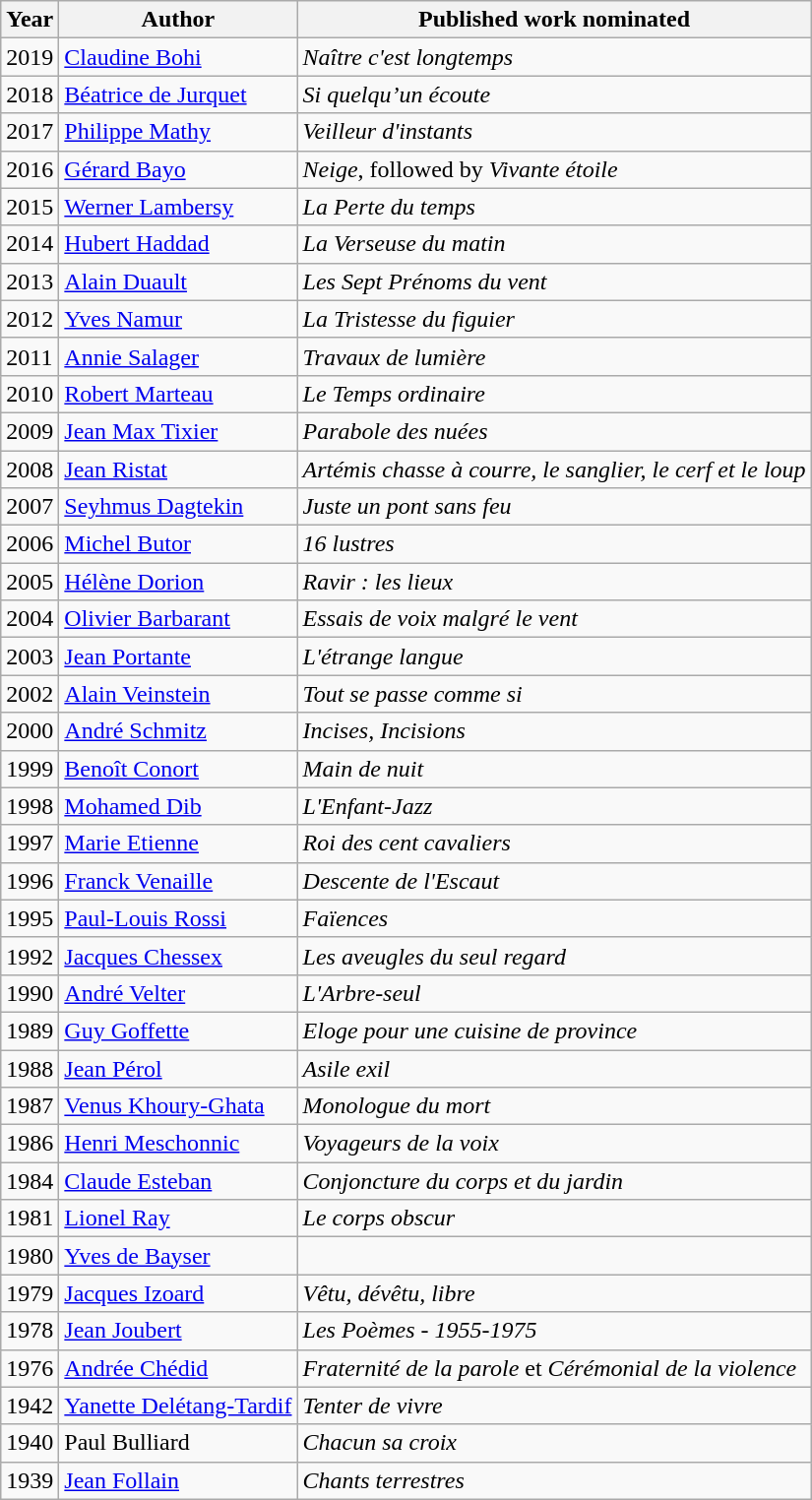<table class="wikitable">
<tr>
<th>Year</th>
<th>Author</th>
<th>Published work nominated</th>
</tr>
<tr>
<td>2019</td>
<td><a href='#'>Claudine Bohi</a></td>
<td><em>Naître c'est longtemps</em></td>
</tr>
<tr>
<td>2018</td>
<td><a href='#'>Béatrice de Jurquet</a></td>
<td><em>Si quelqu’un écoute</em></td>
</tr>
<tr>
<td>2017</td>
<td><a href='#'>Philippe Mathy</a></td>
<td><em>Veilleur d'instants</em></td>
</tr>
<tr>
<td>2016</td>
<td><a href='#'>Gérard Bayo</a></td>
<td><em>Neige</em>, followed by <em>Vivante étoile</em></td>
</tr>
<tr>
<td>2015</td>
<td><a href='#'>Werner Lambersy</a></td>
<td><em>La Perte du temps</em></td>
</tr>
<tr>
<td>2014</td>
<td><a href='#'>Hubert Haddad</a></td>
<td><em>La Verseuse du matin</em></td>
</tr>
<tr>
<td>2013</td>
<td><a href='#'>Alain Duault</a></td>
<td><em>Les Sept Prénoms du vent</em></td>
</tr>
<tr>
<td>2012</td>
<td><a href='#'>Yves Namur</a></td>
<td><em>La Tristesse du figuier</em></td>
</tr>
<tr>
<td>2011</td>
<td><a href='#'>Annie Salager</a></td>
<td><em>Travaux de lumière</em></td>
</tr>
<tr>
<td>2010</td>
<td><a href='#'>Robert Marteau</a></td>
<td><em>Le Temps ordinaire</em></td>
</tr>
<tr>
<td>2009</td>
<td><a href='#'>Jean Max Tixier</a></td>
<td><em>Parabole des nuées</em></td>
</tr>
<tr>
<td>2008</td>
<td><a href='#'>Jean Ristat</a></td>
<td><em>Artémis chasse à courre, le sanglier, le cerf et le loup</em></td>
</tr>
<tr>
<td>2007</td>
<td><a href='#'>Seyhmus Dagtekin</a></td>
<td><em>Juste un pont sans feu</em></td>
</tr>
<tr>
<td>2006</td>
<td><a href='#'>Michel Butor</a></td>
<td><em>16 lustres</em></td>
</tr>
<tr>
<td>2005</td>
<td><a href='#'>Hélène Dorion</a></td>
<td><em>Ravir : les lieux</em></td>
</tr>
<tr>
<td>2004</td>
<td><a href='#'>Olivier Barbarant</a></td>
<td><em>Essais de voix malgré le vent</em></td>
</tr>
<tr>
<td>2003</td>
<td><a href='#'>Jean Portante</a></td>
<td><em>L'étrange langue</em></td>
</tr>
<tr>
<td>2002</td>
<td><a href='#'>Alain Veinstein</a></td>
<td><em>Tout se passe comme si</em></td>
</tr>
<tr>
<td>2000</td>
<td><a href='#'>André Schmitz</a></td>
<td><em>Incises, Incisions</em></td>
</tr>
<tr>
<td>1999</td>
<td><a href='#'>Benoît Conort</a></td>
<td><em>Main de nuit</em></td>
</tr>
<tr>
<td>1998</td>
<td><a href='#'>Mohamed Dib</a></td>
<td><em>L'Enfant-Jazz</em></td>
</tr>
<tr>
<td>1997</td>
<td><a href='#'>Marie Etienne</a></td>
<td><em>Roi des cent cavaliers</em></td>
</tr>
<tr>
<td>1996</td>
<td><a href='#'>Franck Venaille</a></td>
<td><em>Descente de l'Escaut</em></td>
</tr>
<tr>
<td>1995</td>
<td><a href='#'>Paul-Louis Rossi</a></td>
<td><em>Faïences</em></td>
</tr>
<tr>
<td>1992</td>
<td><a href='#'>Jacques Chessex</a></td>
<td><em>Les aveugles du seul regard</em></td>
</tr>
<tr>
<td>1990</td>
<td><a href='#'>André Velter</a></td>
<td><em>L'Arbre-seul</em></td>
</tr>
<tr>
<td>1989</td>
<td><a href='#'>Guy Goffette</a></td>
<td><em>Eloge pour une cuisine de province</em></td>
</tr>
<tr>
<td>1988</td>
<td><a href='#'>Jean Pérol</a></td>
<td><em>Asile exil</em></td>
</tr>
<tr>
<td>1987</td>
<td><a href='#'>Venus Khoury-Ghata</a></td>
<td><em>Monologue du mort</em></td>
</tr>
<tr>
<td>1986</td>
<td><a href='#'>Henri Meschonnic</a></td>
<td><em>Voyageurs de la voix</em></td>
</tr>
<tr>
<td>1984</td>
<td><a href='#'>Claude Esteban</a></td>
<td><em>Conjoncture du corps et du jardin</em></td>
</tr>
<tr>
<td>1981</td>
<td><a href='#'>Lionel Ray</a></td>
<td><em>Le corps obscur</em></td>
</tr>
<tr>
<td>1980</td>
<td><a href='#'>Yves de Bayser</a></td>
<td></td>
</tr>
<tr>
<td>1979</td>
<td><a href='#'>Jacques Izoard</a></td>
<td><em>Vêtu, dévêtu, libre</em></td>
</tr>
<tr>
<td>1978</td>
<td><a href='#'>Jean Joubert</a></td>
<td><em>Les Poèmes - 1955-1975</em></td>
</tr>
<tr>
<td>1976</td>
<td><a href='#'>Andrée Chédid</a></td>
<td><em>Fraternité de la parole</em> et <em>Cérémonial de la violence</em></td>
</tr>
<tr>
<td>1942</td>
<td><a href='#'>Yanette Delétang-Tardif</a></td>
<td><em>Tenter de vivre</em></td>
</tr>
<tr>
<td>1940</td>
<td>Paul Bulliard</td>
<td><em>Chacun sa croix</em></td>
</tr>
<tr>
<td>1939</td>
<td><a href='#'>Jean Follain</a></td>
<td><em>Chants terrestres</em></td>
</tr>
</table>
